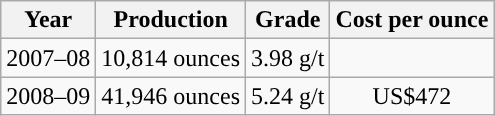<table class="wikitable">
<tr style="text-align:center;">
<th>Year</th>
<th>Production</th>
<th>Grade</th>
<th>Cost per ounce</th>
</tr>
<tr style="text-align:center;">
<td>2007–08</td>
<td>10,814 ounces</td>
<td>3.98 g/t</td>
<td></td>
</tr>
<tr style="text-align:center;">
<td>2008–09</td>
<td>41,946 ounces</td>
<td>5.24 g/t</td>
<td>US$472</td>
</tr>
</table>
